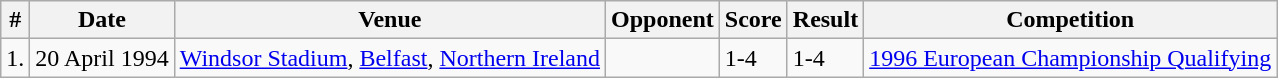<table class="wikitable">
<tr>
<th>#</th>
<th>Date</th>
<th>Venue</th>
<th>Opponent</th>
<th>Score</th>
<th>Result</th>
<th>Competition</th>
</tr>
<tr>
<td>1.</td>
<td>20 April 1994</td>
<td><a href='#'>Windsor Stadium</a>, <a href='#'>Belfast</a>, <a href='#'>Northern Ireland</a></td>
<td></td>
<td>1-4</td>
<td>1-4</td>
<td><a href='#'>1996 European Championship Qualifying</a></td>
</tr>
</table>
